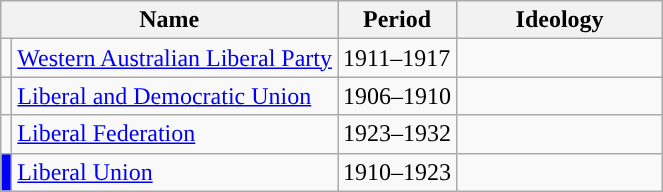<table class="wikitable sortable">
<tr>
<th colspan="2">Name</th>
<th>Period</th>
<th width="130px">Ideology</th>
</tr>
<tr>
<td></td>
<td><a href='#'>Western Australian Liberal Party</a></td>
<td>1911–1917</td>
<td></td>
</tr>
<tr>
<td style="background-color: "></td>
<td><a href='#'>Liberal and Democratic Union</a></td>
<td>1906–1910</td>
<td></td>
</tr>
<tr>
<td style="background-color: "></td>
<td><a href='#'>Liberal Federation</a></td>
<td>1923–1932</td>
<td></td>
</tr>
<tr>
<td style="background-color: blue"></td>
<td><a href='#'>Liberal Union</a></td>
<td>1910–1923</td>
<td></td>
</tr>
</table>
